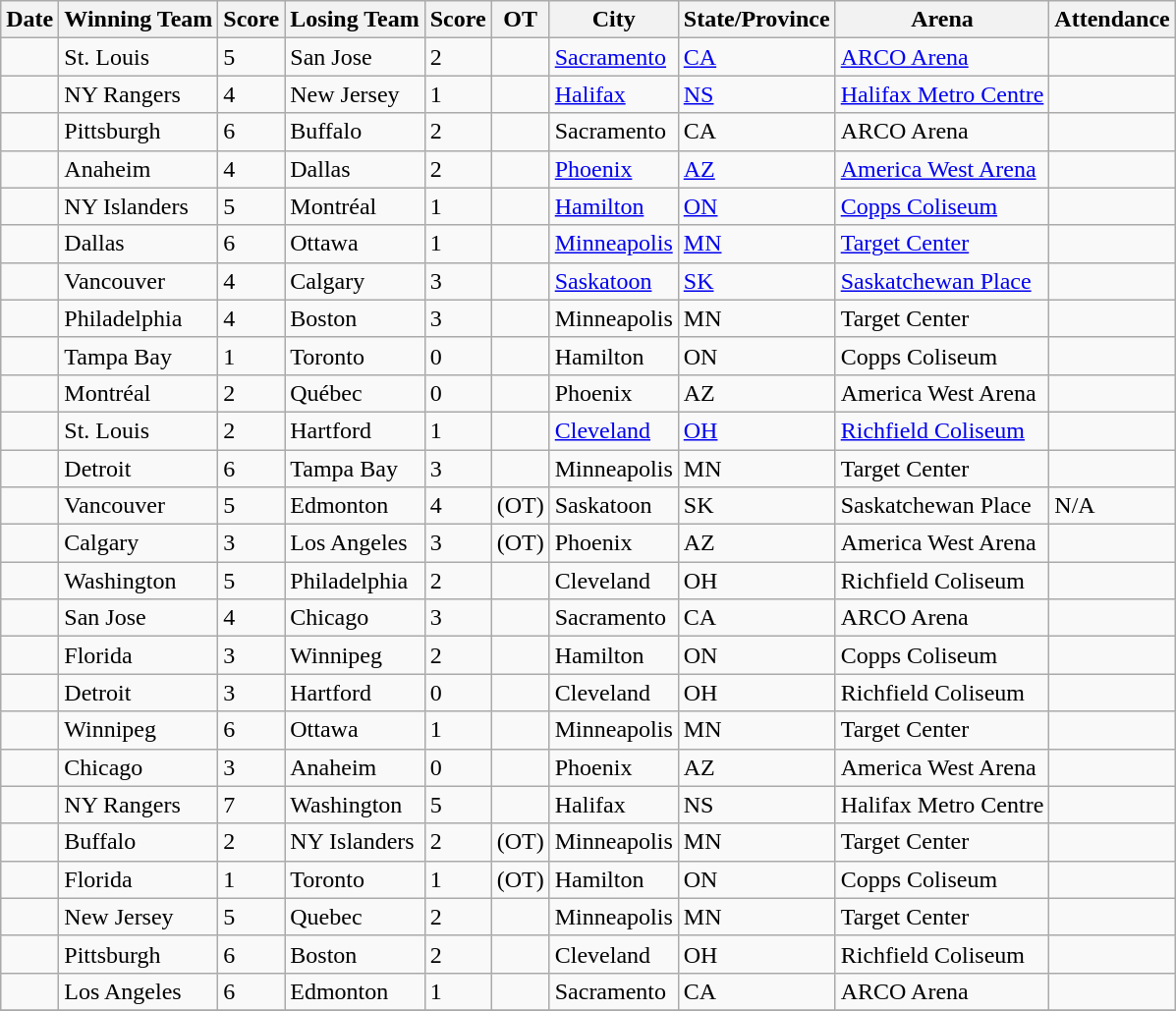<table class="wikitable sortable">
<tr>
<th>Date</th>
<th>Winning Team</th>
<th>Score</th>
<th>Losing Team</th>
<th>Score</th>
<th>OT</th>
<th>City</th>
<th>State/Province</th>
<th>Arena</th>
<th>Attendance</th>
</tr>
<tr>
<td></td>
<td>St. Louis</td>
<td>5</td>
<td>San Jose</td>
<td>2</td>
<td></td>
<td><a href='#'>Sacramento</a></td>
<td><a href='#'>CA</a></td>
<td><a href='#'>ARCO Arena</a></td>
<td></td>
</tr>
<tr>
<td></td>
<td>NY Rangers</td>
<td>4</td>
<td>New Jersey</td>
<td>1</td>
<td></td>
<td><a href='#'>Halifax</a></td>
<td><a href='#'>NS</a></td>
<td><a href='#'>Halifax Metro Centre</a></td>
<td></td>
</tr>
<tr>
<td></td>
<td>Pittsburgh</td>
<td>6</td>
<td>Buffalo</td>
<td>2</td>
<td></td>
<td>Sacramento</td>
<td>CA</td>
<td>ARCO Arena</td>
<td></td>
</tr>
<tr>
<td></td>
<td>Anaheim</td>
<td>4</td>
<td>Dallas</td>
<td>2</td>
<td></td>
<td><a href='#'>Phoenix</a></td>
<td><a href='#'>AZ</a></td>
<td><a href='#'>America West Arena</a></td>
<td></td>
</tr>
<tr>
<td></td>
<td>NY Islanders</td>
<td>5</td>
<td>Montréal</td>
<td>1</td>
<td></td>
<td><a href='#'>Hamilton</a></td>
<td><a href='#'>ON</a></td>
<td><a href='#'>Copps Coliseum</a></td>
<td></td>
</tr>
<tr>
<td></td>
<td>Dallas</td>
<td>6</td>
<td>Ottawa</td>
<td>1</td>
<td></td>
<td><a href='#'>Minneapolis</a></td>
<td><a href='#'>MN</a></td>
<td><a href='#'>Target Center</a></td>
<td></td>
</tr>
<tr>
<td></td>
<td>Vancouver</td>
<td>4</td>
<td>Calgary</td>
<td>3</td>
<td></td>
<td><a href='#'>Saskatoon</a></td>
<td><a href='#'>SK</a></td>
<td><a href='#'>Saskatchewan Place</a></td>
<td></td>
</tr>
<tr>
<td></td>
<td>Philadelphia</td>
<td>4</td>
<td>Boston</td>
<td>3</td>
<td></td>
<td>Minneapolis</td>
<td>MN</td>
<td>Target Center</td>
<td></td>
</tr>
<tr>
<td></td>
<td>Tampa Bay</td>
<td>1</td>
<td>Toronto</td>
<td>0</td>
<td></td>
<td>Hamilton</td>
<td>ON</td>
<td>Copps Coliseum</td>
<td></td>
</tr>
<tr>
<td></td>
<td>Montréal</td>
<td>2</td>
<td>Québec</td>
<td>0</td>
<td></td>
<td>Phoenix</td>
<td>AZ</td>
<td>America West Arena</td>
<td></td>
</tr>
<tr>
<td></td>
<td>St. Louis</td>
<td>2</td>
<td>Hartford</td>
<td>1</td>
<td></td>
<td><a href='#'>Cleveland</a></td>
<td><a href='#'>OH</a></td>
<td><a href='#'>Richfield Coliseum</a></td>
<td></td>
</tr>
<tr>
<td></td>
<td>Detroit</td>
<td>6</td>
<td>Tampa Bay</td>
<td>3</td>
<td></td>
<td>Minneapolis</td>
<td>MN</td>
<td>Target Center</td>
<td></td>
</tr>
<tr>
<td></td>
<td>Vancouver</td>
<td>5</td>
<td>Edmonton</td>
<td>4</td>
<td>(OT)</td>
<td>Saskatoon</td>
<td>SK</td>
<td>Saskatchewan Place</td>
<td>N/A</td>
</tr>
<tr>
<td></td>
<td>Calgary</td>
<td>3</td>
<td>Los Angeles</td>
<td>3</td>
<td>(OT)</td>
<td>Phoenix</td>
<td>AZ</td>
<td>America West Arena</td>
<td></td>
</tr>
<tr>
<td></td>
<td>Washington</td>
<td>5</td>
<td>Philadelphia</td>
<td>2</td>
<td></td>
<td>Cleveland</td>
<td>OH</td>
<td>Richfield Coliseum</td>
<td></td>
</tr>
<tr>
<td></td>
<td>San Jose</td>
<td>4</td>
<td>Chicago</td>
<td>3</td>
<td></td>
<td>Sacramento</td>
<td>CA</td>
<td>ARCO Arena</td>
<td></td>
</tr>
<tr>
<td></td>
<td>Florida</td>
<td>3</td>
<td>Winnipeg</td>
<td>2</td>
<td></td>
<td>Hamilton</td>
<td>ON</td>
<td>Copps Coliseum</td>
<td></td>
</tr>
<tr>
<td></td>
<td>Detroit</td>
<td>3</td>
<td>Hartford</td>
<td>0</td>
<td></td>
<td>Cleveland</td>
<td>OH</td>
<td>Richfield Coliseum</td>
<td></td>
</tr>
<tr>
<td></td>
<td>Winnipeg</td>
<td>6</td>
<td>Ottawa</td>
<td>1</td>
<td></td>
<td>Minneapolis</td>
<td>MN</td>
<td>Target Center</td>
<td></td>
</tr>
<tr>
<td></td>
<td>Chicago</td>
<td>3</td>
<td>Anaheim</td>
<td>0</td>
<td></td>
<td>Phoenix</td>
<td>AZ</td>
<td>America West Arena</td>
<td></td>
</tr>
<tr>
<td></td>
<td>NY Rangers</td>
<td>7</td>
<td>Washington</td>
<td>5</td>
<td></td>
<td>Halifax</td>
<td>NS</td>
<td>Halifax Metro Centre</td>
<td></td>
</tr>
<tr>
<td></td>
<td>Buffalo</td>
<td>2</td>
<td>NY Islanders</td>
<td>2</td>
<td>(OT)</td>
<td>Minneapolis</td>
<td>MN</td>
<td>Target Center</td>
<td></td>
</tr>
<tr>
<td></td>
<td>Florida</td>
<td>1</td>
<td>Toronto</td>
<td>1</td>
<td>(OT)</td>
<td>Hamilton</td>
<td>ON</td>
<td>Copps Coliseum</td>
<td></td>
</tr>
<tr>
<td></td>
<td>New Jersey</td>
<td>5</td>
<td>Quebec</td>
<td>2</td>
<td></td>
<td>Minneapolis</td>
<td>MN</td>
<td>Target Center</td>
<td></td>
</tr>
<tr>
<td></td>
<td>Pittsburgh</td>
<td>6</td>
<td>Boston</td>
<td>2</td>
<td></td>
<td>Cleveland</td>
<td>OH</td>
<td>Richfield Coliseum</td>
<td></td>
</tr>
<tr>
<td></td>
<td>Los Angeles</td>
<td>6</td>
<td>Edmonton</td>
<td>1</td>
<td></td>
<td>Sacramento</td>
<td>CA</td>
<td>ARCO Arena</td>
<td></td>
</tr>
<tr>
</tr>
</table>
